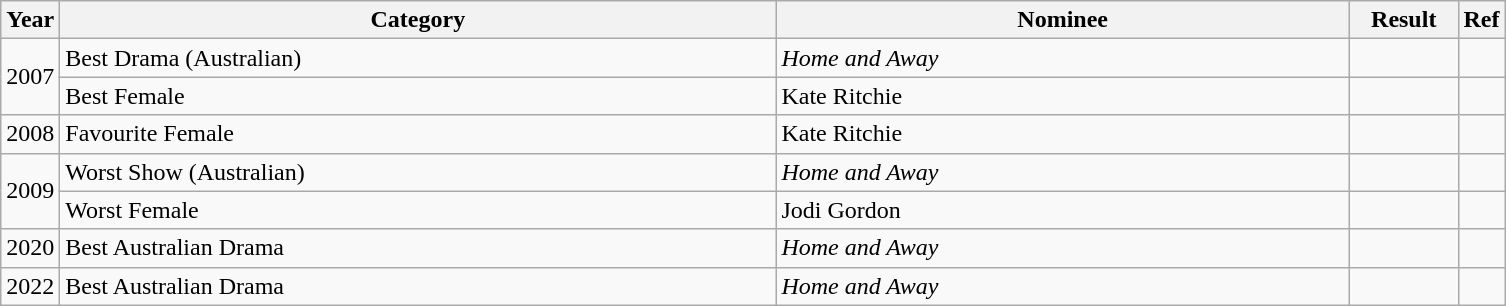<table class="wikitable">
<tr>
<th>Year</th>
<th width="470">Category</th>
<th width="375">Nominee</th>
<th width="65">Result</th>
<th>Ref</th>
</tr>
<tr>
<td rowspan="2">2007</td>
<td>Best Drama (Australian)</td>
<td><em>Home and Away</em></td>
<td></td>
<td></td>
</tr>
<tr>
<td>Best Female</td>
<td>Kate Ritchie</td>
<td></td>
<td></td>
</tr>
<tr>
<td>2008</td>
<td>Favourite Female</td>
<td>Kate Ritchie</td>
<td></td>
<td></td>
</tr>
<tr>
<td rowspan="2">2009</td>
<td>Worst Show (Australian)</td>
<td><em>Home and Away</em></td>
<td></td>
<td></td>
</tr>
<tr>
<td>Worst Female</td>
<td>Jodi Gordon</td>
<td></td>
<td></td>
</tr>
<tr>
<td>2020</td>
<td>Best Australian Drama</td>
<td><em>Home and Away</em> </td>
<td></td>
<td></td>
</tr>
<tr>
<td>2022</td>
<td>Best Australian Drama</td>
<td><em>Home and Away</em> </td>
<td></td>
<td></td>
</tr>
</table>
